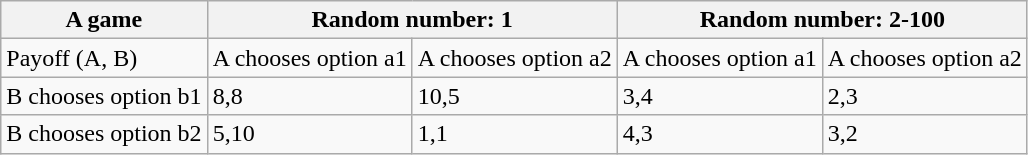<table class="wikitable">
<tr>
<th>A game</th>
<th colspan="2">Random number: 1</th>
<th colspan="2">Random number: 2-100</th>
</tr>
<tr>
<td>Payoff (A, B)</td>
<td>A chooses option a1</td>
<td>A chooses option a2</td>
<td>A chooses option a1</td>
<td>A chooses option a2</td>
</tr>
<tr>
<td>B chooses option b1</td>
<td>8,8</td>
<td>10,5</td>
<td>3,4</td>
<td>2,3</td>
</tr>
<tr>
<td>B chooses option b2</td>
<td>5,10</td>
<td>1,1</td>
<td>4,3</td>
<td>3,2</td>
</tr>
</table>
